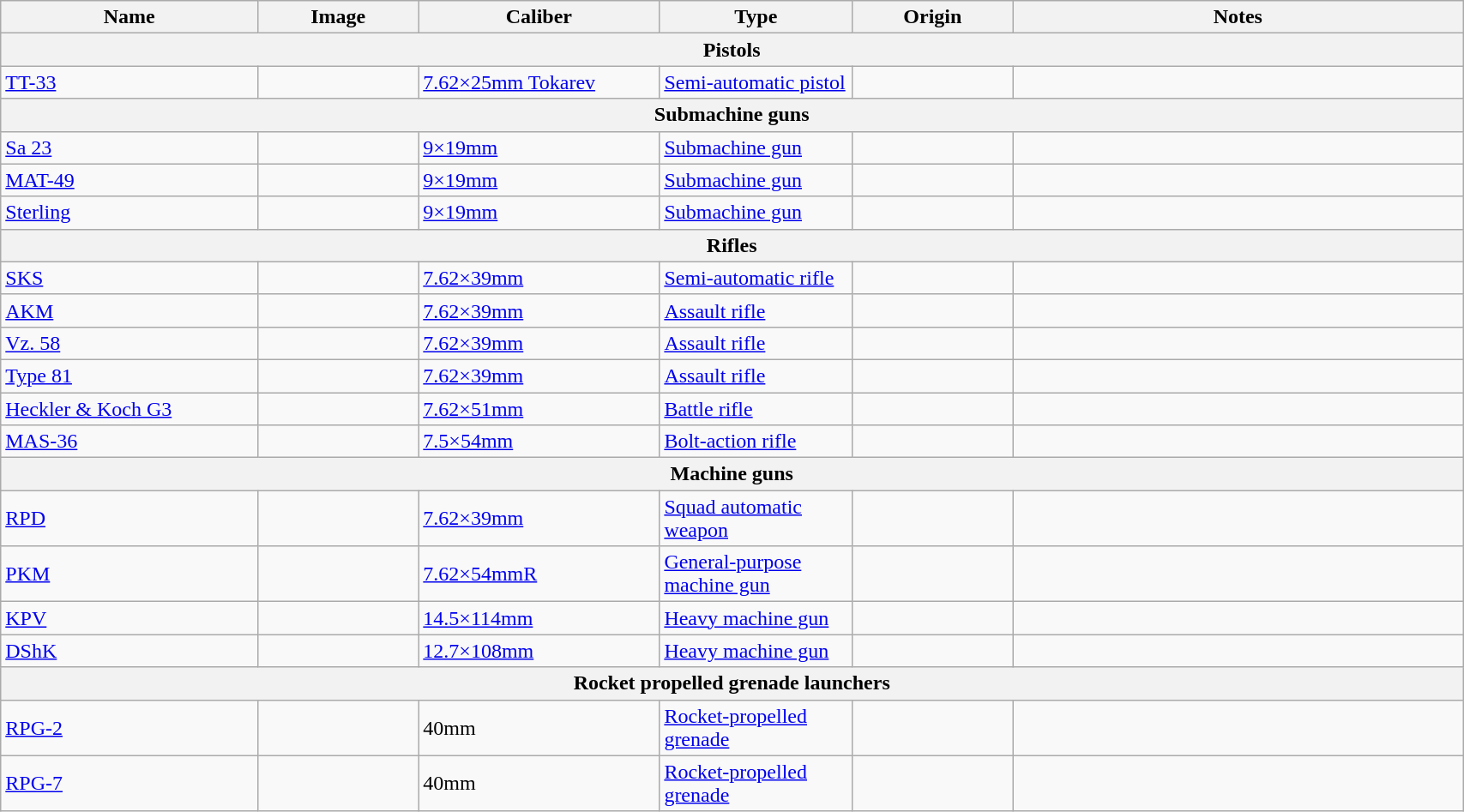<table class="wikitable" style="width:90%;">
<tr>
<th width=16%>Name</th>
<th width=10%>Image</th>
<th width=15%>Caliber</th>
<th width=12%>Type</th>
<th width=10%>Origin</th>
<th width=28%>Notes</th>
</tr>
<tr>
<th colspan="6">Pistols</th>
</tr>
<tr>
<td><a href='#'>TT-33</a></td>
<td></td>
<td><a href='#'>7.62×25mm Tokarev</a></td>
<td><a href='#'>Semi-automatic pistol</a></td>
<td></td>
<td></td>
</tr>
<tr>
<th colspan="6">Submachine guns</th>
</tr>
<tr>
<td><a href='#'>Sa 23</a></td>
<td></td>
<td><a href='#'>9×19mm</a></td>
<td><a href='#'>Submachine gun</a></td>
<td></td>
<td></td>
</tr>
<tr>
<td><a href='#'>MAT-49</a></td>
<td></td>
<td><a href='#'>9×19mm</a></td>
<td><a href='#'>Submachine gun</a></td>
<td></td>
<td></td>
</tr>
<tr>
<td><a href='#'>Sterling</a></td>
<td></td>
<td><a href='#'>9×19mm</a></td>
<td><a href='#'>Submachine gun</a></td>
<td></td>
<td></td>
</tr>
<tr>
<th colspan="6">Rifles</th>
</tr>
<tr>
<td><a href='#'>SKS</a></td>
<td></td>
<td><a href='#'>7.62×39mm</a></td>
<td><a href='#'>Semi-automatic rifle</a></td>
<td></td>
<td></td>
</tr>
<tr>
<td><a href='#'>AKM</a></td>
<td></td>
<td><a href='#'>7.62×39mm</a></td>
<td><a href='#'>Assault rifle</a></td>
<td></td>
<td></td>
</tr>
<tr>
<td><a href='#'>Vz. 58</a></td>
<td></td>
<td><a href='#'>7.62×39mm</a></td>
<td><a href='#'>Assault rifle</a></td>
<td></td>
<td></td>
</tr>
<tr>
<td><a href='#'>Type 81</a></td>
<td></td>
<td><a href='#'>7.62×39mm</a></td>
<td><a href='#'>Assault rifle</a></td>
<td></td>
<td></td>
</tr>
<tr>
<td><a href='#'>Heckler & Koch G3</a></td>
<td></td>
<td><a href='#'>7.62×51mm</a></td>
<td><a href='#'>Battle rifle</a></td>
<td></td>
<td></td>
</tr>
<tr>
<td><a href='#'>MAS-36</a></td>
<td></td>
<td><a href='#'>7.5×54mm</a></td>
<td><a href='#'>Bolt-action rifle</a></td>
<td></td>
<td></td>
</tr>
<tr>
<th colspan="6">Machine guns</th>
</tr>
<tr>
<td><a href='#'>RPD</a></td>
<td></td>
<td><a href='#'>7.62×39mm</a></td>
<td><a href='#'>Squad automatic weapon</a></td>
<td></td>
<td></td>
</tr>
<tr>
<td><a href='#'>PKM</a></td>
<td></td>
<td><a href='#'>7.62×54mmR</a></td>
<td><a href='#'>General-purpose machine gun</a></td>
<td></td>
<td></td>
</tr>
<tr>
<td><a href='#'>KPV</a></td>
<td></td>
<td><a href='#'>14.5×114mm</a></td>
<td><a href='#'>Heavy machine gun</a></td>
<td></td>
<td></td>
</tr>
<tr>
<td><a href='#'>DShK</a></td>
<td></td>
<td><a href='#'>12.7×108mm</a></td>
<td><a href='#'>Heavy machine gun</a></td>
<td></td>
<td></td>
</tr>
<tr>
<th colspan="6">Rocket propelled grenade launchers</th>
</tr>
<tr>
<td><a href='#'>RPG-2</a></td>
<td></td>
<td>40mm</td>
<td><a href='#'>Rocket-propelled grenade</a></td>
<td></td>
<td></td>
</tr>
<tr>
<td><a href='#'>RPG-7</a></td>
<td></td>
<td>40mm</td>
<td><a href='#'>Rocket-propelled grenade</a></td>
<td></td>
<td></td>
</tr>
</table>
